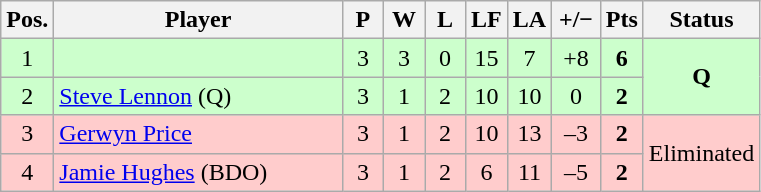<table class="wikitable" style="text-align:center; margin: 1em auto 1em auto, align:left">
<tr>
<th width=20>Pos.</th>
<th width=185>Player</th>
<th width=20>P</th>
<th width=20>W</th>
<th width=20>L</th>
<th width=20>LF</th>
<th width=20>LA</th>
<th width=25>+/−</th>
<th width=20>Pts</th>
<th width=70>Status</th>
</tr>
<tr style="background:#CCFFCC;">
<td>1</td>
<td align=left></td>
<td>3</td>
<td>3</td>
<td>0</td>
<td>15</td>
<td>7</td>
<td>+8</td>
<td><strong>6</strong></td>
<td rowspan=2><strong>Q</strong></td>
</tr>
<tr style="background:#CCFFCC;">
<td>2</td>
<td align=left> <a href='#'>Steve Lennon</a> (Q)</td>
<td>3</td>
<td>1</td>
<td>2</td>
<td>10</td>
<td>10</td>
<td>0</td>
<td><strong>2</strong></td>
</tr>
<tr style="background:#FFCCCC;">
<td>3</td>
<td align=left> <a href='#'>Gerwyn Price</a></td>
<td>3</td>
<td>1</td>
<td>2</td>
<td>10</td>
<td>13</td>
<td>–3</td>
<td><strong>2</strong></td>
<td rowspan=2>Eliminated</td>
</tr>
<tr style="background:#FFCCCC;">
<td>4</td>
<td align=left> <a href='#'>Jamie Hughes</a> (BDO)</td>
<td>3</td>
<td>1</td>
<td>2</td>
<td>6</td>
<td>11</td>
<td>–5</td>
<td><strong>2</strong></td>
</tr>
</table>
